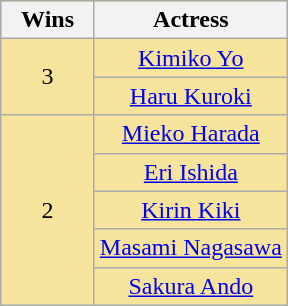<table class="wikitable" rowspan=2 style="text-align: center; background: #f6e39c">
<tr>
<th scope="col" width="55" align="center">Wins</th>
<th scope="col" align="center">Actress</th>
</tr>
<tr>
<td rowspan=2>3</td>
<td><a href='#'>Kimiko Yo</a></td>
</tr>
<tr>
<td><a href='#'>Haru Kuroki</a></td>
</tr>
<tr>
<td rowspan=5>2</td>
<td><a href='#'>Mieko Harada</a></td>
</tr>
<tr>
<td><a href='#'>Eri Ishida</a></td>
</tr>
<tr>
<td><a href='#'>Kirin Kiki</a></td>
</tr>
<tr>
<td><a href='#'>Masami Nagasawa</a></td>
</tr>
<tr>
<td><a href='#'>Sakura Ando</a></td>
</tr>
</table>
